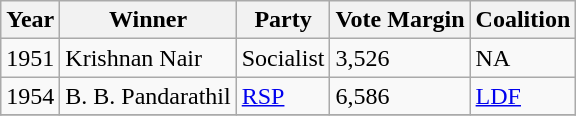<table class="wikitable sortable">
<tr>
<th>Year</th>
<th>Winner</th>
<th>Party</th>
<th>Vote Margin</th>
<th>Coalition</th>
</tr>
<tr>
<td>1951</td>
<td>Krishnan Nair</td>
<td>Socialist</td>
<td>3,526</td>
<td>NA</td>
</tr>
<tr>
<td>1954</td>
<td>B. B. Pandarathil</td>
<td><a href='#'>RSP</a></td>
<td>6,586</td>
<td><a href='#'>LDF</a></td>
</tr>
<tr>
</tr>
</table>
